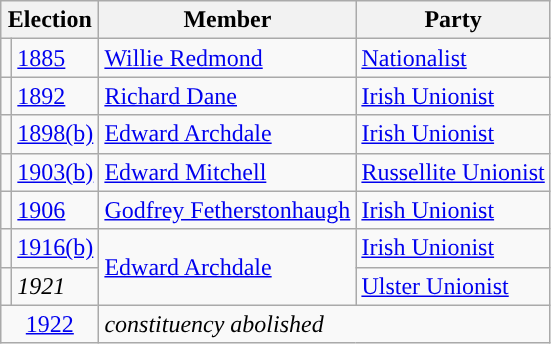<table class="wikitable">
<tr>
<th colspan="2">Election</th>
<th>Member</th>
<th>Party</th>
</tr>
<tr>
<td style="color:inherit;background-color: "></td>
<td><a href='#'>1885</a></td>
<td><a href='#'>Willie Redmond</a></td>
<td><a href='#'>Nationalist</a></td>
</tr>
<tr>
<td style="color:inherit;background-color: "></td>
<td><a href='#'>1892</a></td>
<td><a href='#'>Richard Dane</a></td>
<td><a href='#'>Irish Unionist</a></td>
</tr>
<tr>
<td style="color:inherit;background-color: "></td>
<td><a href='#'>1898(b)</a></td>
<td><a href='#'>Edward Archdale</a></td>
<td><a href='#'>Irish Unionist</a></td>
</tr>
<tr>
<td style="color:inherit;background-color: "></td>
<td><a href='#'>1903(b)</a></td>
<td><a href='#'>Edward Mitchell</a></td>
<td><a href='#'>Russellite Unionist</a></td>
</tr>
<tr>
<td style="color:inherit;background-color: "></td>
<td><a href='#'>1906</a></td>
<td><a href='#'>Godfrey Fetherstonhaugh</a></td>
<td><a href='#'>Irish Unionist</a></td>
</tr>
<tr>
<td style="color:inherit;background-color: "></td>
<td><a href='#'>1916(b)</a></td>
<td rowspan="2"><a href='#'>Edward Archdale</a></td>
<td><a href='#'>Irish Unionist</a></td>
</tr>
<tr>
<td style="color:inherit;background-color: "></td>
<td><em>1921</em></td>
<td><a href='#'>Ulster Unionist</a></td>
</tr>
<tr>
<td colspan="2" align="center"><a href='#'>1922</a></td>
<td colspan="2"><em>constituency abolished</em></td>
</tr>
</table>
